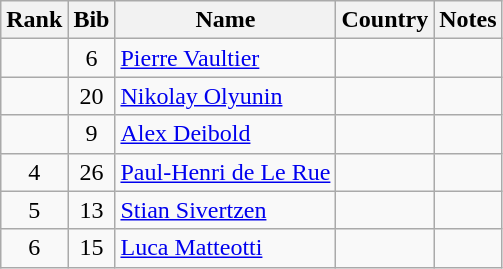<table class="wikitable sortable" style="text-align:center">
<tr>
<th>Rank</th>
<th>Bib</th>
<th>Name</th>
<th>Country</th>
<th>Notes</th>
</tr>
<tr>
<td></td>
<td>6</td>
<td align=left><a href='#'>Pierre Vaultier</a></td>
<td align=left></td>
<td></td>
</tr>
<tr>
<td></td>
<td>20</td>
<td align=left><a href='#'>Nikolay Olyunin</a></td>
<td align=left></td>
<td></td>
</tr>
<tr>
<td></td>
<td>9</td>
<td align=left><a href='#'>Alex Deibold</a></td>
<td align=left></td>
<td></td>
</tr>
<tr>
<td>4</td>
<td>26</td>
<td align=left><a href='#'>Paul-Henri de Le Rue</a></td>
<td align=left></td>
<td></td>
</tr>
<tr>
<td>5</td>
<td>13</td>
<td align=left><a href='#'>Stian Sivertzen</a></td>
<td align=left></td>
<td></td>
</tr>
<tr>
<td>6</td>
<td>15</td>
<td align=left><a href='#'>Luca Matteotti</a></td>
<td align=left></td>
<td></td>
</tr>
</table>
